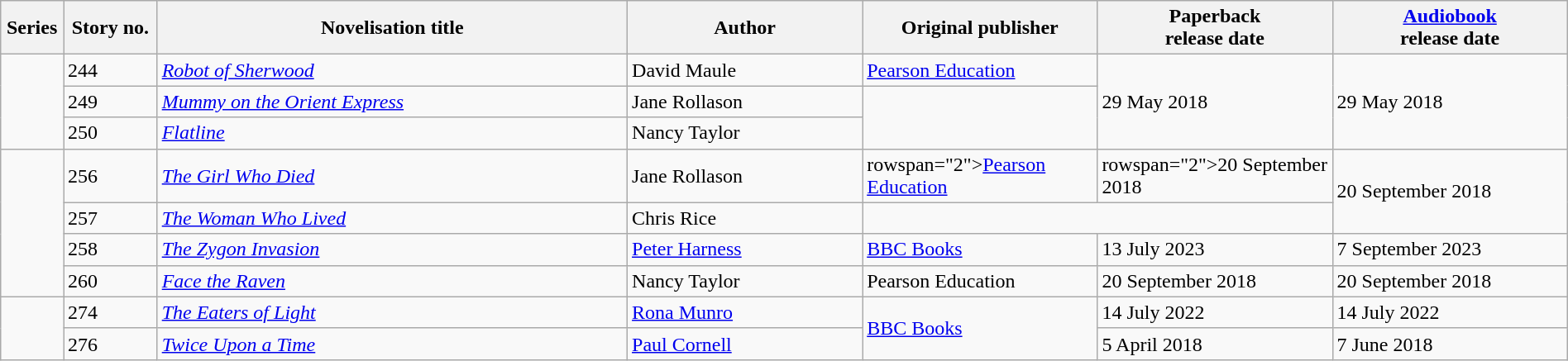<table class="wikitable sortable" style="width:100%;">
<tr>
<th style="width:4%;">Series</th>
<th style="width:6%;">Story no.</th>
<th style="width:30%;">Novelisation title</th>
<th style="width:15%;">Author</th>
<th style="width:15%;">Original publisher</th>
<th style="width:15%;" data-sort-type=date>Paperback <br>release date</th>
<th style="width:15%;" data-sort-type=date><a href='#'>Audiobook</a> <br>release date</th>
</tr>
<tr>
<td rowspan="3"></td>
<td>244</td>
<td><em><a href='#'>Robot of Sherwood</a></em></td>
<td data-sort-value="Maule, David">David Maule</td>
<td rowspan="<noinclude>5</noinclude><includeonly>3</includeonly>"><a href='#'>Pearson Education</a></td>
<td rowspan="3">29 May 2018</td>
<td rowspan="3">29 May 2018</td>
</tr>
<tr>
<td>249</td>
<td><em><a href='#'>Mummy on the Orient Express</a></em></td>
<td data-sort-value="Rollason, Jane">Jane Rollason</td>
</tr>
<tr>
<td>250</td>
<td><em><a href='#'>Flatline</a></em></td>
<td data-sort-value="Taylor, Nancy">Nancy Taylor</td>
</tr>
<tr>
<td rowspan="4"></td>
<td>256</td>
<td><em><a href='#'>The Girl Who Died</a></em></td>
<td data-sort-value="Rollason, Jane">Jane Rollason</td>
<td <includeonly>rowspan="2"><a href='#'>Pearson Education</a></td>
<td </includeonly>rowspan="2">20 September 2018</td>
<td rowspan="2">20 September 2018</td>
</tr>
<tr>
<td>257</td>
<td><em><a href='#'>The Woman Who Lived</a></em></td>
<td data-sort-value="Rice, Chris">Chris Rice</td>
</tr>
<tr>
<td>258</td>
<td><em><a href='#'>The Zygon Invasion</a></em></td>
<td data-sort-value="Harness, Peter"><a href='#'>Peter Harness</a></td>
<td><a href='#'>BBC Books</a> </td>
<td>13 July 2023</td>
<td>7 September 2023</td>
</tr>
<tr>
<td>260</td>
<td><em><a href='#'>Face the Raven</a></em></td>
<td data-sort-value="Taylor, Nancy">Nancy Taylor</td>
<td>Pearson Education</td>
<td>20 September 2018</td>
<td>20 September 2018</td>
</tr>
<tr>
<td rowspan="2"></td>
<td>274</td>
<td><em><a href='#'>The Eaters of Light</a></em></td>
<td data-sort-value="Munro, Rona"><a href='#'>Rona Munro</a></td>
<td rowspan="2"><includeonly><a href='#'></includeonly>BBC Books<includeonly></a></includeonly> </td>
<td>14 July 2022</td>
<td>14 July 2022</td>
</tr>
<tr>
<td>276</td>
<td><em><a href='#'>Twice Upon a Time</a></em></td>
<td data-sort-value="Cornell, Paul"><a href='#'>Paul Cornell</a></td>
<td>5 April 2018</td>
<td>7 June 2018<br></td>
</tr>
</table>
